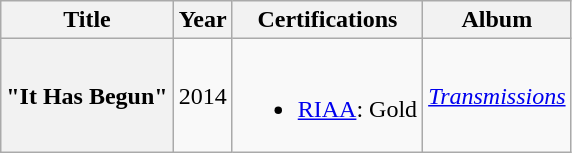<table class="wikitable plainrowheaders" style="text-align:center;">
<tr>
<th rowspan="1" scope="col">Title</th>
<th rowspan="1" scope="col">Year</th>
<th rowspan="1" scope="col">Certifications</th>
<th rowspan="1" scope="col">Album</th>
</tr>
<tr>
<th scope="row">"It Has Begun"</th>
<td>2014</td>
<td><br><ul><li><a href='#'>RIAA</a>: Gold</li></ul></td>
<td><em><a href='#'>Transmissions</a></em></td>
</tr>
</table>
